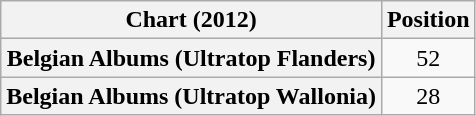<table class="wikitable sortable plainrowheaders" style="text-align:center">
<tr>
<th scope="col">Chart (2012)</th>
<th scope="col">Position</th>
</tr>
<tr>
<th scope="row">Belgian Albums (Ultratop Flanders)</th>
<td>52</td>
</tr>
<tr>
<th scope="row">Belgian Albums (Ultratop Wallonia)</th>
<td>28</td>
</tr>
</table>
